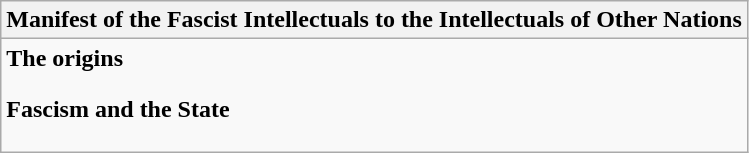<table class="wikitable collapsible collapsed">
<tr>
<th> <strong>Manifest of the Fascist Intellectuals to the Intellectuals of Other Nations</strong></th>
</tr>
<tr>
<td><strong>The origins</strong><br><blockquote></blockquote>
<strong>Fascism and the State</strong>
<blockquote></blockquote></td>
</tr>
</table>
